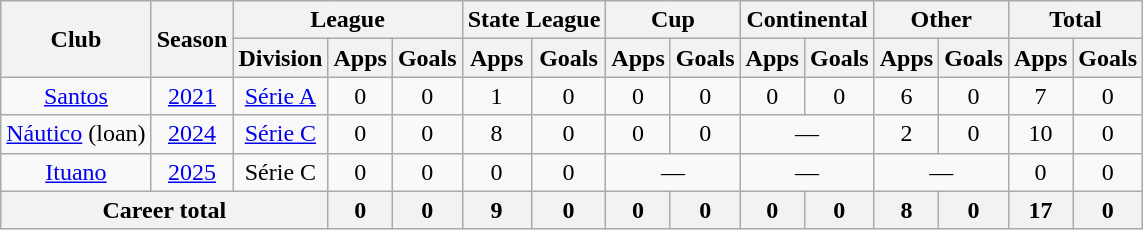<table class="wikitable" style="text-align: center;">
<tr>
<th rowspan="2">Club</th>
<th rowspan="2">Season</th>
<th colspan="3">League</th>
<th colspan="2">State League</th>
<th colspan="2">Cup</th>
<th colspan="2">Continental</th>
<th colspan="2">Other</th>
<th colspan="2">Total</th>
</tr>
<tr>
<th>Division</th>
<th>Apps</th>
<th>Goals</th>
<th>Apps</th>
<th>Goals</th>
<th>Apps</th>
<th>Goals</th>
<th>Apps</th>
<th>Goals</th>
<th>Apps</th>
<th>Goals</th>
<th>Apps</th>
<th>Goals</th>
</tr>
<tr>
<td valign="center"><a href='#'>Santos</a></td>
<td><a href='#'>2021</a></td>
<td><a href='#'>Série A</a></td>
<td>0</td>
<td>0</td>
<td>1</td>
<td>0</td>
<td>0</td>
<td>0</td>
<td>0</td>
<td>0</td>
<td>6</td>
<td>0</td>
<td>7</td>
<td>0</td>
</tr>
<tr>
<td valign="center"><a href='#'>Náutico</a> (loan)</td>
<td><a href='#'>2024</a></td>
<td><a href='#'>Série C</a></td>
<td>0</td>
<td>0</td>
<td>8</td>
<td>0</td>
<td>0</td>
<td>0</td>
<td colspan="2">—</td>
<td>2</td>
<td>0</td>
<td>10</td>
<td>0</td>
</tr>
<tr>
<td valign="center"><a href='#'>Ituano</a></td>
<td><a href='#'>2025</a></td>
<td>Série C</td>
<td>0</td>
<td>0</td>
<td>0</td>
<td>0</td>
<td colspan="2">—</td>
<td colspan="2">—</td>
<td colspan="2">—</td>
<td>0</td>
<td>0</td>
</tr>
<tr>
<th colspan="3"><strong>Career total</strong></th>
<th>0</th>
<th>0</th>
<th>9</th>
<th>0</th>
<th>0</th>
<th>0</th>
<th>0</th>
<th>0</th>
<th>8</th>
<th>0</th>
<th>17</th>
<th>0</th>
</tr>
</table>
